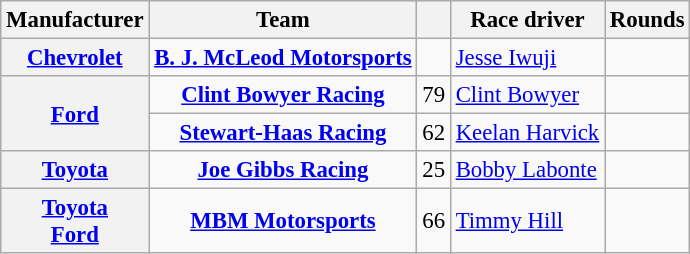<table class="wikitable" style="font-size: 95%">
<tr>
<th>Manufacturer</th>
<th>Team</th>
<th></th>
<th>Race driver</th>
<th>Rounds</th>
</tr>
<tr>
<th><a href='#'>Chevrolet</a></th>
<td style="text-align:center;"><strong><a href='#'>B. J. McLeod Motorsports</a></strong></td>
<td></td>
<td><a href='#'>Jesse Iwuji</a></td>
<td></td>
</tr>
<tr>
<th rowspan=2><a href='#'>Ford</a></th>
<td style="text-align:center;"><strong><a href='#'>Clint Bowyer Racing</a></strong></td>
<td>79</td>
<td><a href='#'>Clint Bowyer</a></td>
<td></td>
</tr>
<tr>
<td style="text-align:center;"><strong><a href='#'>Stewart-Haas Racing</a></strong></td>
<td>62</td>
<td><a href='#'>Keelan Harvick</a></td>
<td></td>
</tr>
<tr>
<th><a href='#'>Toyota</a></th>
<td style="text-align:center;"><strong><a href='#'>Joe Gibbs Racing</a></strong></td>
<td>25</td>
<td><a href='#'>Bobby Labonte</a></td>
<td></td>
</tr>
<tr>
<th><a href='#'>Toyota</a> <small></small> <br> <a href='#'>Ford</a> <small></small></th>
<td style="text-align:center;"><strong><a href='#'>MBM Motorsports</a></strong></td>
<td>66</td>
<td><a href='#'>Timmy Hill</a></td>
<td></td>
</tr>
</table>
